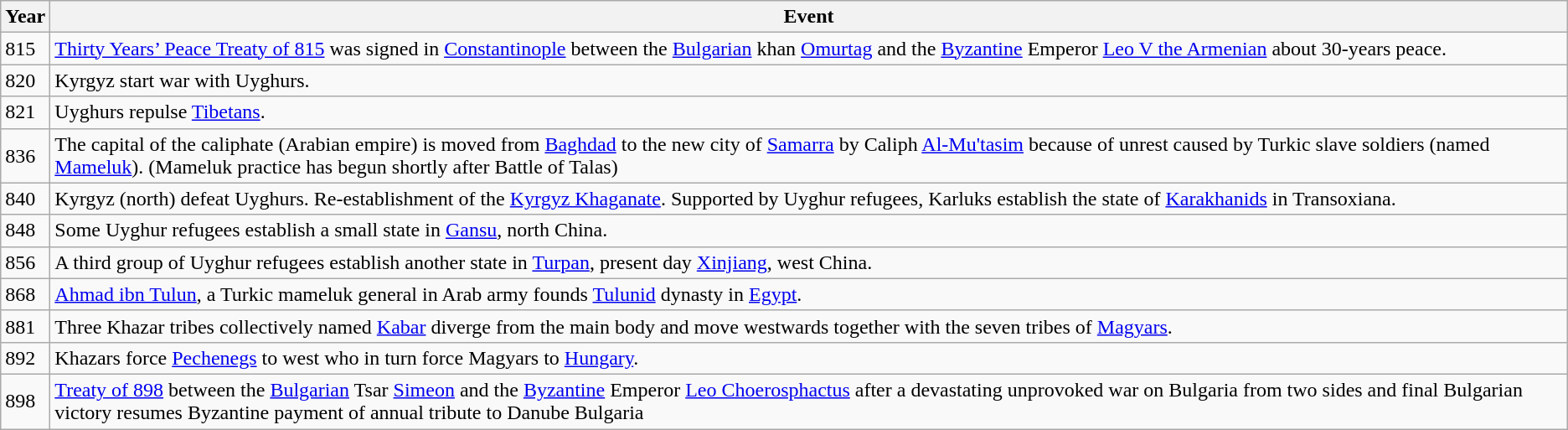<table class="sortable wikitable">
<tr>
<th>Year</th>
<th>Event</th>
</tr>
<tr>
<td>815</td>
<td><a href='#'>Thirty Years’ Peace Treaty of 815</a> was signed in <a href='#'>Constantinople</a> between the <a href='#'>Bulgarian</a> khan <a href='#'>Omurtag</a> and the <a href='#'>Byzantine</a> Emperor <a href='#'>Leo V the Armenian</a> about 30-years peace.</td>
</tr>
<tr>
<td>820</td>
<td>Kyrgyz start war with Uyghurs.</td>
</tr>
<tr>
<td>821</td>
<td>Uyghurs repulse <a href='#'>Tibetans</a>.</td>
</tr>
<tr>
<td>836</td>
<td>The capital of the caliphate (Arabian empire) is moved from <a href='#'>Baghdad</a> to the new city of <a href='#'>Samarra</a> by Caliph <a href='#'>Al-Mu'tasim</a> because of unrest caused by Turkic slave soldiers (named <a href='#'>Mameluk</a>). (Mameluk practice has begun shortly after Battle of Talas)</td>
</tr>
<tr>
<td>840</td>
<td>Kyrgyz (north) defeat Uyghurs. Re-establishment of the <a href='#'>Kyrgyz Khaganate</a>. Supported by Uyghur refugees, Karluks establish the state of <a href='#'>Karakhanids</a> in Transoxiana.</td>
</tr>
<tr>
<td>848</td>
<td>Some Uyghur refugees establish a small state in <a href='#'>Gansu</a>, north China.</td>
</tr>
<tr>
<td>856</td>
<td>A third group of Uyghur refugees establish another state in <a href='#'>Turpan</a>, present day <a href='#'>Xinjiang</a>, west China.</td>
</tr>
<tr>
<td>868</td>
<td><a href='#'>Ahmad ibn Tulun</a>, a Turkic mameluk general in Arab army founds <a href='#'>Tulunid</a> dynasty in <a href='#'>Egypt</a>.</td>
</tr>
<tr>
<td>881</td>
<td>Three Khazar tribes collectively named <a href='#'>Kabar</a> diverge from the main body and move westwards together with the seven tribes of <a href='#'>Magyars</a>.</td>
</tr>
<tr>
<td>892</td>
<td>Khazars force <a href='#'>Pechenegs</a> to west who in turn force Magyars to <a href='#'>Hungary</a>.</td>
</tr>
<tr>
<td>898</td>
<td><a href='#'>Treaty of 898</a> between the <a href='#'>Bulgarian</a> Tsar <a href='#'>Simeon</a> and the <a href='#'>Byzantine</a> Emperor <a href='#'>Leo Choerosphactus</a> after a devastating unprovoked war on Bulgaria from two sides and final Bulgarian victory resumes Byzantine payment of annual tribute to Danube Bulgaria</td>
</tr>
</table>
